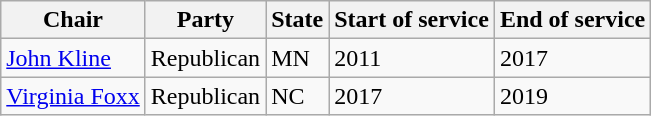<table class=wikitable>
<tr>
<th>Chair</th>
<th>Party</th>
<th>State</th>
<th>Start of service</th>
<th>End of service</th>
</tr>
<tr>
<td><a href='#'>John Kline</a></td>
<td>Republican</td>
<td>MN</td>
<td>2011</td>
<td>2017</td>
</tr>
<tr>
<td><a href='#'>Virginia Foxx</a></td>
<td>Republican</td>
<td>NC</td>
<td>2017</td>
<td>2019</td>
</tr>
</table>
